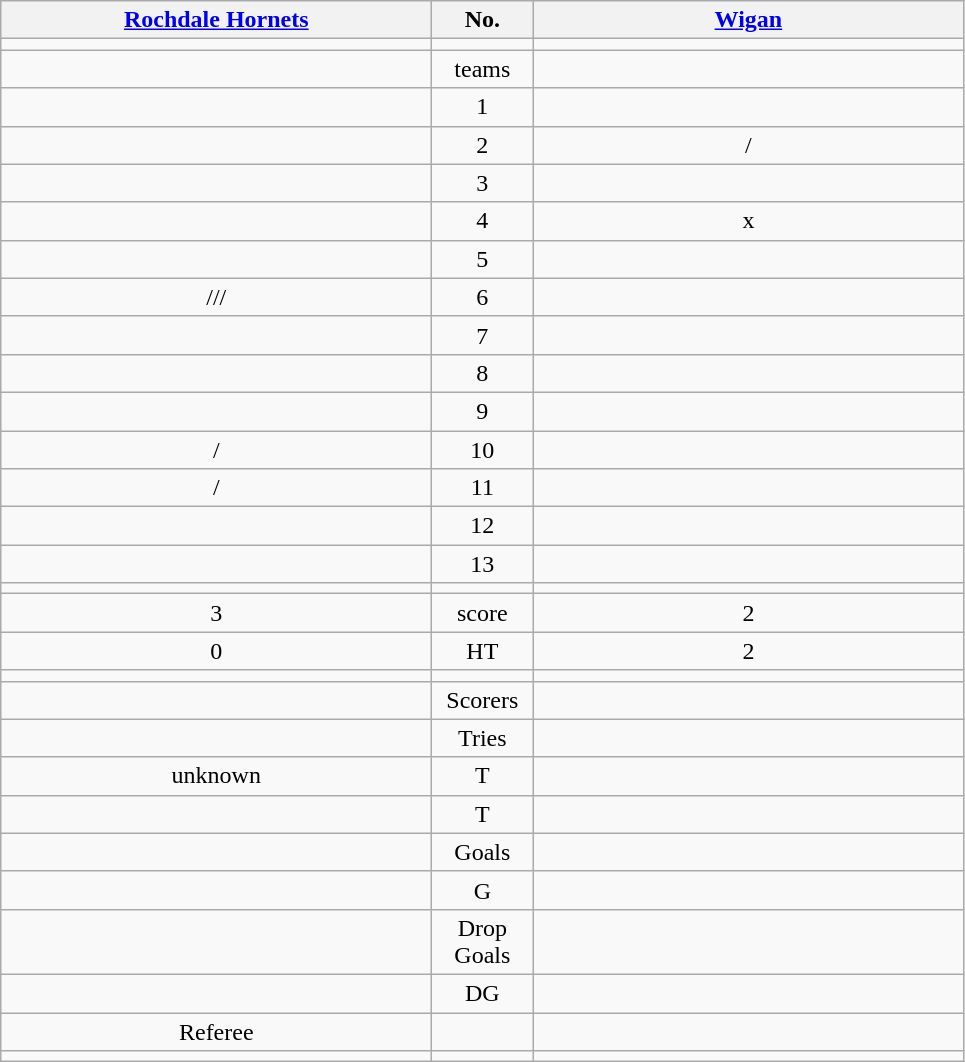<table class="wikitable" style="text-align:center;">
<tr>
<th width=280 abbr="Rochdale H"><a href='#'>Rochdale Hornets</a></th>
<th width=60 abbr="Number">No.</th>
<th width=280 abbr="Wigan"><a href='#'>Wigan</a></th>
</tr>
<tr>
<td></td>
<td></td>
<td></td>
</tr>
<tr>
<td></td>
<td>teams</td>
<td></td>
</tr>
<tr>
<td></td>
<td>1</td>
<td> </td>
</tr>
<tr>
<td></td>
<td>2</td>
<td> /</td>
</tr>
<tr>
<td></td>
<td>3</td>
<td></td>
</tr>
<tr>
<td></td>
<td>4</td>
<td>x</td>
</tr>
<tr>
<td></td>
<td>5</td>
<td></td>
</tr>
<tr>
<td>///</td>
<td>6</td>
<td></td>
</tr>
<tr>
<td></td>
<td>7</td>
<td></td>
</tr>
<tr>
<td></td>
<td>8</td>
<td></td>
</tr>
<tr>
<td></td>
<td>9</td>
<td></td>
</tr>
<tr>
<td>/</td>
<td>10</td>
<td></td>
</tr>
<tr>
<td>/</td>
<td>11</td>
<td></td>
</tr>
<tr>
<td></td>
<td>12</td>
<td></td>
</tr>
<tr>
<td></td>
<td>13</td>
<td></td>
</tr>
<tr>
<td></td>
<td></td>
<td></td>
</tr>
<tr>
<td>3</td>
<td>score</td>
<td>2</td>
</tr>
<tr>
<td>0</td>
<td>HT</td>
<td>2</td>
</tr>
<tr>
<td></td>
<td></td>
<td></td>
</tr>
<tr>
<td></td>
<td>Scorers</td>
<td></td>
</tr>
<tr>
<td></td>
<td>Tries</td>
<td></td>
</tr>
<tr>
<td>unknown</td>
<td>T</td>
<td></td>
</tr>
<tr>
<td></td>
<td>T</td>
<td></td>
</tr>
<tr>
<td></td>
<td>Goals</td>
<td></td>
</tr>
<tr>
<td></td>
<td>G</td>
<td Johnny Thomas (1)></td>
</tr>
<tr>
<td></td>
<td>Drop Goals</td>
<td></td>
</tr>
<tr>
<td></td>
<td>DG</td>
<td></td>
</tr>
<tr>
<td>Referee</td>
<td></td>
<td ()></td>
</tr>
<tr>
<td></td>
<td></td>
<td></td>
</tr>
</table>
